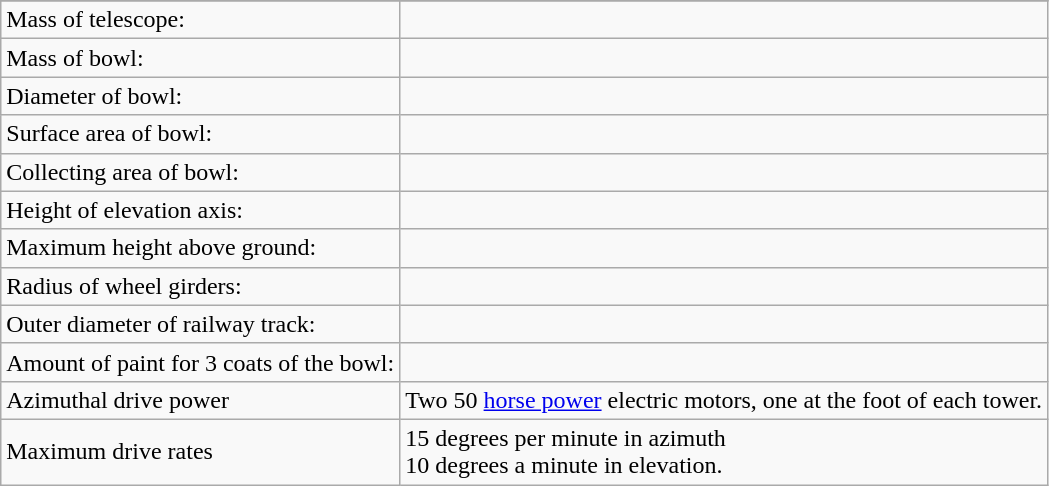<table class="wikitable">
<tr>
</tr>
<tr>
<td>Mass of telescope:</td>
<td></td>
</tr>
<tr>
<td>Mass of bowl:</td>
<td></td>
</tr>
<tr>
<td>Diameter of bowl:</td>
<td></td>
</tr>
<tr>
<td>Surface area of bowl:</td>
<td></td>
</tr>
<tr>
<td>Collecting area of bowl:</td>
<td></td>
</tr>
<tr>
<td>Height of elevation axis:</td>
<td></td>
</tr>
<tr>
<td>Maximum height above ground:</td>
<td></td>
</tr>
<tr>
<td>Radius of wheel girders:</td>
<td></td>
</tr>
<tr>
<td>Outer diameter of railway track:</td>
<td></td>
</tr>
<tr>
<td>Amount of paint for 3 coats of the bowl:</td>
<td></td>
</tr>
<tr>
<td>Azimuthal drive power</td>
<td>Two 50 <a href='#'>horse power</a> electric motors, one at the foot of each tower.</td>
</tr>
<tr>
<td>Maximum drive rates</td>
<td>15 degrees per minute in azimuth<br>10 degrees a minute in elevation.</td>
</tr>
</table>
